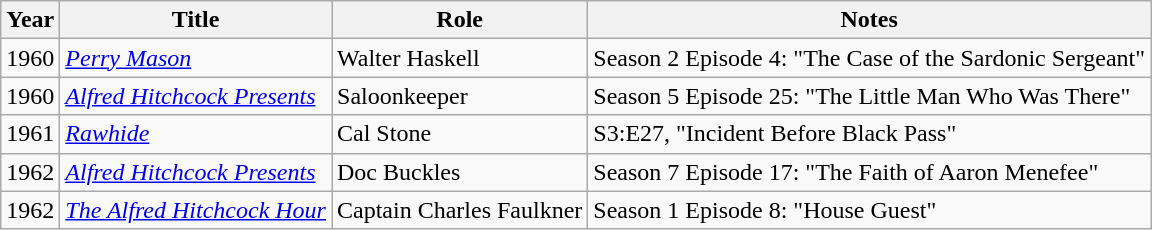<table class="wikitable">
<tr>
<th>Year</th>
<th>Title</th>
<th>Role</th>
<th>Notes</th>
</tr>
<tr>
<td>1960</td>
<td><em><a href='#'>Perry Mason</a></em></td>
<td>Walter Haskell</td>
<td>Season 2 Episode 4: "The Case of the Sardonic Sergeant"</td>
</tr>
<tr>
<td>1960</td>
<td><em><a href='#'>Alfred Hitchcock Presents</a></em></td>
<td>Saloonkeeper</td>
<td>Season 5 Episode 25: "The Little Man Who Was There"</td>
</tr>
<tr>
<td>1961</td>
<td><em><a href='#'>Rawhide</a></em></td>
<td>Cal Stone</td>
<td>S3:E27, "Incident Before Black Pass"</td>
</tr>
<tr>
<td>1962</td>
<td><em><a href='#'>Alfred Hitchcock Presents</a></em></td>
<td>Doc Buckles</td>
<td>Season 7 Episode 17: "The Faith of Aaron Menefee"</td>
</tr>
<tr>
<td>1962</td>
<td><em><a href='#'>The Alfred Hitchcock Hour</a></em></td>
<td>Captain Charles Faulkner</td>
<td>Season 1 Episode 8: "House Guest"</td>
</tr>
</table>
